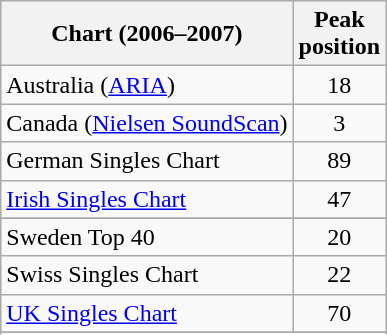<table class="wikitable sortable">
<tr>
<th align="left">Chart (2006–2007)</th>
<th align="center">Peak<br>position</th>
</tr>
<tr>
<td align="left">Australia (<a href='#'>ARIA</a>)</td>
<td align="center">18</td>
</tr>
<tr>
<td align="left">Canada (<a href='#'>Nielsen SoundScan</a>)</td>
<td align="center">3</td>
</tr>
<tr>
<td align="left">German Singles Chart</td>
<td align="center">89</td>
</tr>
<tr>
<td align="left"><a href='#'>Irish Singles Chart</a></td>
<td align="center">47</td>
</tr>
<tr>
</tr>
<tr>
<td align="left">Sweden Top 40</td>
<td align="center">20</td>
</tr>
<tr>
<td align="left">Swiss Singles Chart</td>
<td align="center">22</td>
</tr>
<tr>
<td align="left"><a href='#'>UK Singles Chart</a></td>
<td align="center">70</td>
</tr>
<tr>
</tr>
<tr>
</tr>
<tr>
</tr>
<tr>
</tr>
<tr>
</tr>
</table>
